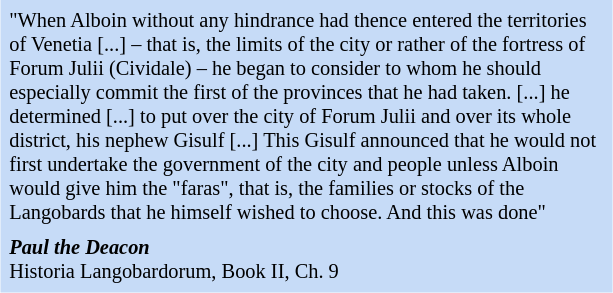<table class="toccolours" style="float: right; margin-left: 1em; margin-right: 2em; font-size: 85%; background:#c6dbf7; color:black; width:30em; max-width: 40%;" cellspacing="5">
<tr>
<td style="text-align: left;">"When Alboin without any hindrance had thence entered the territories of Venetia [...] – that is, the limits of the city or rather of the fortress of Forum Julii (Cividale) – he began to consider to whom he should especially commit the first of the provinces that he had taken. [...] he determined [...] to put over the city of Forum Julii and over its whole district, his nephew Gisulf [...] This Gisulf announced that he would not first undertake the government of the city and people unless Alboin would give him the "faras", that is, the families or stocks of the Langobards that he himself wished to choose. And this was done"</td>
</tr>
<tr>
<td style="text-align: left;"><strong><em>Paul the Deacon</em></strong><br> Historia Langobardorum, Book II, Ch. 9</td>
</tr>
</table>
